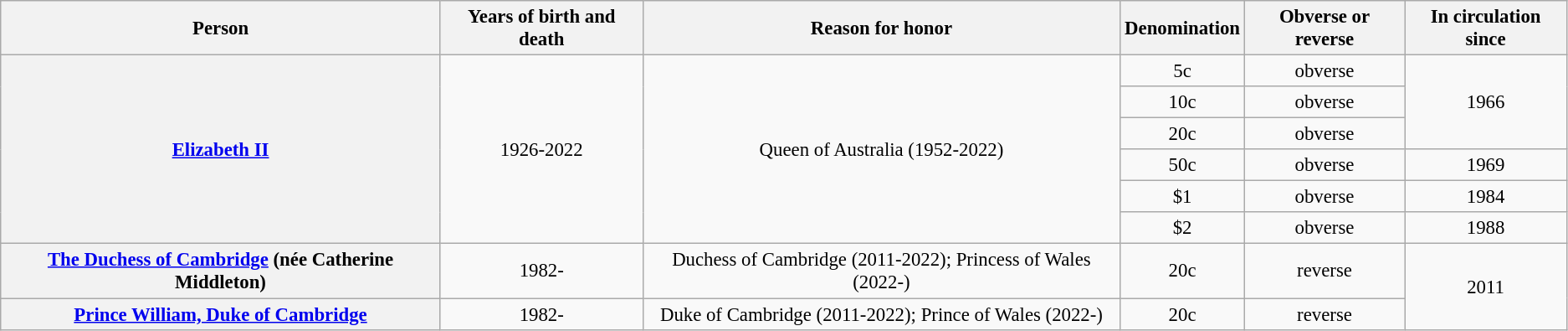<table class="wikitable" style="font-size:95%; text-align:center;">
<tr>
<th>Person</th>
<th>Years of birth and death</th>
<th>Reason for honor</th>
<th>Denomination</th>
<th>Obverse or reverse</th>
<th>In circulation since</th>
</tr>
<tr>
<th rowspan="6"><a href='#'>Elizabeth II</a></th>
<td rowspan="6">1926-2022</td>
<td rowspan="6">Queen of Australia (1952-2022)</td>
<td>5c</td>
<td>obverse</td>
<td rowspan="3">1966</td>
</tr>
<tr>
<td>10c</td>
<td>obverse</td>
</tr>
<tr>
<td>20c</td>
<td>obverse</td>
</tr>
<tr>
<td>50c</td>
<td>obverse</td>
<td>1969</td>
</tr>
<tr>
<td>$1</td>
<td>obverse</td>
<td>1984</td>
</tr>
<tr>
<td>$2</td>
<td>obverse</td>
<td>1988</td>
</tr>
<tr>
<th><a href='#'>The Duchess of Cambridge</a> (née Catherine Middleton)</th>
<td>1982-</td>
<td>Duchess of Cambridge (2011-2022); Princess of Wales (2022-)</td>
<td>20c</td>
<td>reverse</td>
<td rowspan="2">2011</td>
</tr>
<tr>
<th><a href='#'>Prince William, Duke of Cambridge</a></th>
<td>1982-</td>
<td>Duke of Cambridge (2011-2022); Prince of Wales (2022-)</td>
<td>20c</td>
<td>reverse</td>
</tr>
</table>
